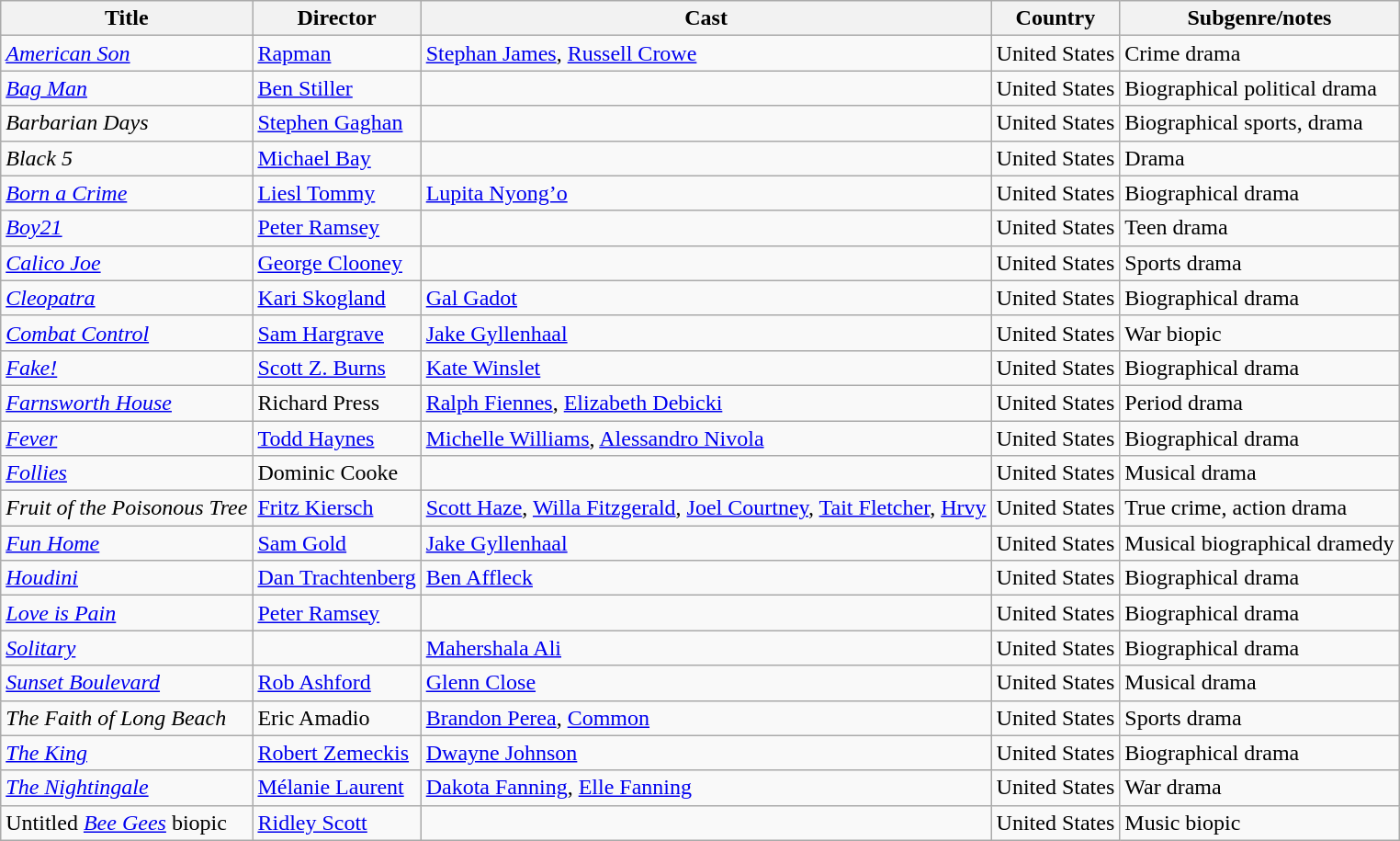<table class="wikitable sortable">
<tr>
<th>Title</th>
<th>Director</th>
<th>Cast</th>
<th>Country</th>
<th>Subgenre/notes</th>
</tr>
<tr>
<td><em><a href='#'>American Son</a></em></td>
<td><a href='#'>Rapman</a></td>
<td><a href='#'>Stephan James</a>, <a href='#'>Russell Crowe</a></td>
<td>United States</td>
<td>Crime drama</td>
</tr>
<tr>
<td><em><a href='#'>Bag Man</a></em></td>
<td><a href='#'>Ben Stiller</a></td>
<td></td>
<td>United States</td>
<td>Biographical political drama</td>
</tr>
<tr>
<td><em>Barbarian Days</em></td>
<td><a href='#'>Stephen Gaghan</a></td>
<td></td>
<td>United States</td>
<td>Biographical sports, drama</td>
</tr>
<tr>
<td><em>Black 5</em></td>
<td><a href='#'>Michael Bay</a></td>
<td></td>
<td>United States</td>
<td>Drama</td>
</tr>
<tr>
<td><em><a href='#'>Born a Crime</a></em></td>
<td><a href='#'>Liesl Tommy</a></td>
<td><a href='#'>Lupita Nyong’o</a></td>
<td>United States</td>
<td>Biographical drama</td>
</tr>
<tr>
<td><em><a href='#'>Boy21</a></em></td>
<td><a href='#'>Peter Ramsey</a></td>
<td></td>
<td>United States</td>
<td>Teen drama</td>
</tr>
<tr>
<td><em><a href='#'>Calico Joe</a></em></td>
<td><a href='#'>George Clooney</a></td>
<td></td>
<td>United States</td>
<td>Sports drama</td>
</tr>
<tr>
<td><em><a href='#'>Cleopatra</a></em></td>
<td><a href='#'>Kari Skogland</a></td>
<td><a href='#'>Gal Gadot</a></td>
<td>United States</td>
<td>Biographical drama</td>
</tr>
<tr>
<td><em><a href='#'>Combat Control</a></em></td>
<td><a href='#'>Sam Hargrave</a></td>
<td><a href='#'>Jake Gyllenhaal</a></td>
<td>United States</td>
<td>War biopic</td>
</tr>
<tr>
<td><em><a href='#'>Fake!</a></em></td>
<td><a href='#'>Scott Z. Burns</a></td>
<td><a href='#'>Kate Winslet</a></td>
<td>United States</td>
<td>Biographical drama</td>
</tr>
<tr>
<td><em><a href='#'>Farnsworth House</a></em></td>
<td>Richard Press</td>
<td><a href='#'>Ralph Fiennes</a>, <a href='#'>Elizabeth Debicki</a></td>
<td>United States</td>
<td>Period drama</td>
</tr>
<tr>
<td><em><a href='#'>Fever</a></em></td>
<td><a href='#'>Todd Haynes</a></td>
<td><a href='#'>Michelle Williams</a>, <a href='#'>Alessandro Nivola</a></td>
<td>United States</td>
<td>Biographical drama</td>
</tr>
<tr>
<td><em><a href='#'>Follies</a></em></td>
<td>Dominic Cooke</td>
<td></td>
<td>United States</td>
<td>Musical drama</td>
</tr>
<tr>
<td><em>Fruit of the Poisonous Tree</em></td>
<td><a href='#'>Fritz Kiersch</a></td>
<td><a href='#'>Scott Haze</a>, <a href='#'>Willa Fitzgerald</a>, <a href='#'>Joel Courtney</a>, <a href='#'>Tait Fletcher</a>, <a href='#'>Hrvy</a></td>
<td>United States</td>
<td>True crime, action drama</td>
</tr>
<tr>
<td><em><a href='#'>Fun Home</a></em></td>
<td><a href='#'>Sam Gold</a></td>
<td><a href='#'>Jake Gyllenhaal</a></td>
<td>United States</td>
<td>Musical biographical dramedy</td>
</tr>
<tr>
<td><em><a href='#'>Houdini</a></em></td>
<td><a href='#'>Dan Trachtenberg</a></td>
<td><a href='#'>Ben Affleck</a></td>
<td>United States</td>
<td>Biographical drama</td>
</tr>
<tr>
<td><em><a href='#'>Love is Pain</a></em></td>
<td><a href='#'>Peter Ramsey</a></td>
<td></td>
<td>United States</td>
<td>Biographical drama</td>
</tr>
<tr>
<td><em><a href='#'>Solitary</a></em></td>
<td></td>
<td><a href='#'>Mahershala Ali</a></td>
<td>United States</td>
<td>Biographical drama</td>
</tr>
<tr>
<td><em><a href='#'>Sunset Boulevard</a></em></td>
<td><a href='#'>Rob Ashford</a></td>
<td><a href='#'>Glenn Close</a></td>
<td>United States</td>
<td>Musical drama</td>
</tr>
<tr>
<td><em>The Faith of Long Beach</em></td>
<td>Eric Amadio</td>
<td><a href='#'>Brandon Perea</a>, <a href='#'>Common</a></td>
<td>United States</td>
<td>Sports drama</td>
</tr>
<tr>
<td><em><a href='#'>The King</a></em></td>
<td><a href='#'>Robert Zemeckis</a></td>
<td><a href='#'>Dwayne Johnson</a></td>
<td>United States</td>
<td>Biographical drama</td>
</tr>
<tr>
<td><em><a href='#'>The Nightingale</a></em></td>
<td><a href='#'>Mélanie Laurent</a></td>
<td><a href='#'>Dakota Fanning</a>, <a href='#'>Elle Fanning</a></td>
<td>United States</td>
<td>War drama</td>
</tr>
<tr>
<td>Untitled <em><a href='#'>Bee Gees</a></em> biopic</td>
<td><a href='#'>Ridley Scott</a></td>
<td></td>
<td>United States</td>
<td>Music biopic</td>
</tr>
</table>
